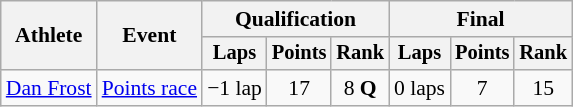<table class="wikitable" style="font-size:90%">
<tr>
<th rowspan=2>Athlete</th>
<th rowspan=2>Event</th>
<th colspan=3>Qualification</th>
<th colspan=3>Final</th>
</tr>
<tr style="font-size:95%">
<th>Laps</th>
<th>Points</th>
<th>Rank</th>
<th>Laps</th>
<th>Points</th>
<th>Rank</th>
</tr>
<tr align=center>
<td align=left><a href='#'>Dan Frost</a></td>
<td align=left><a href='#'>Points race</a></td>
<td>−1 lap</td>
<td>17</td>
<td>8 <strong>Q</strong></td>
<td>0 laps</td>
<td>7</td>
<td>15</td>
</tr>
</table>
